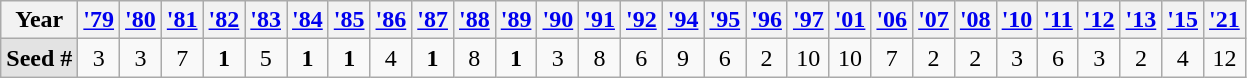<table class="wikitable">
<tr>
<th>Year</th>
<th><a href='#'>'79</a></th>
<th><a href='#'>'80</a></th>
<th><a href='#'>'81</a></th>
<th><a href='#'>'82</a></th>
<th><a href='#'>'83</a></th>
<th><a href='#'>'84</a></th>
<th><a href='#'>'85</a></th>
<th><a href='#'>'86</a></th>
<th><a href='#'>'87</a></th>
<th><a href='#'>'88</a></th>
<th><a href='#'>'89</a></th>
<th><a href='#'>'90</a></th>
<th><a href='#'>'91</a></th>
<th><a href='#'>'92</a></th>
<th><a href='#'>'94</a></th>
<th><a href='#'>'95</a></th>
<th><a href='#'>'96</a></th>
<th><a href='#'>'97</a></th>
<th><a href='#'>'01</a></th>
<th><a href='#'>'06</a></th>
<th><a href='#'>'07</a></th>
<th><a href='#'>'08</a></th>
<th><a href='#'>'10</a></th>
<th><a href='#'>'11</a></th>
<th><a href='#'>'12</a></th>
<th><a href='#'>'13</a></th>
<th><a href='#'>'15</a></th>
<th><a href='#'>'21</a></th>
</tr>
<tr align=center>
<td style="text-align:left; background:#e3e3e3;"><strong>Seed #</strong></td>
<td>3</td>
<td>3</td>
<td>7</td>
<td><strong>1</strong></td>
<td>5</td>
<td><strong>1</strong></td>
<td><strong>1</strong></td>
<td>4</td>
<td><strong>1</strong></td>
<td>8</td>
<td><strong>1</strong></td>
<td>3</td>
<td>8</td>
<td>6</td>
<td>9</td>
<td>6</td>
<td>2</td>
<td>10</td>
<td>10</td>
<td>7</td>
<td>2</td>
<td>2</td>
<td>3</td>
<td>6</td>
<td>3</td>
<td>2</td>
<td>4</td>
<td>12</td>
</tr>
</table>
